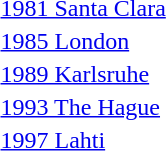<table>
<tr>
<td><a href='#'>1981 Santa Clara</a></td>
<td></td>
<td></td>
<td></td>
</tr>
<tr>
<td><a href='#'>1985 London</a></td>
<td></td>
<td></td>
<td></td>
</tr>
<tr>
<td><a href='#'>1989 Karlsruhe</a></td>
<td></td>
<td></td>
<td></td>
</tr>
<tr>
<td><a href='#'>1993 The Hague</a></td>
<td></td>
<td></td>
<td></td>
</tr>
<tr>
<td><a href='#'>1997 Lahti</a></td>
<td></td>
<td></td>
<td></td>
</tr>
</table>
